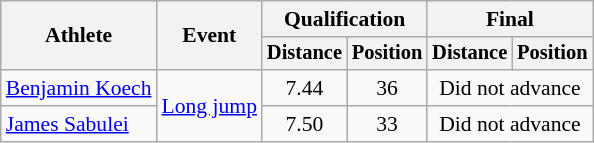<table class="wikitable" style="font-size:90%">
<tr>
<th rowspan="2">Athlete</th>
<th rowspan="2">Event</th>
<th colspan="2">Qualification</th>
<th colspan="2">Final</th>
</tr>
<tr style="font-size:95%">
<th>Distance</th>
<th>Position</th>
<th>Distance</th>
<th>Position</th>
</tr>
<tr align=center>
<td align=left><a href='#'>Benjamin Koech</a></td>
<td align=left rowspan=2><a href='#'>Long jump</a></td>
<td>7.44</td>
<td>36</td>
<td colspan=2>Did not advance</td>
</tr>
<tr align=center>
<td align=left><a href='#'>James Sabulei</a></td>
<td>7.50</td>
<td>33</td>
<td colspan=2>Did not advance</td>
</tr>
</table>
